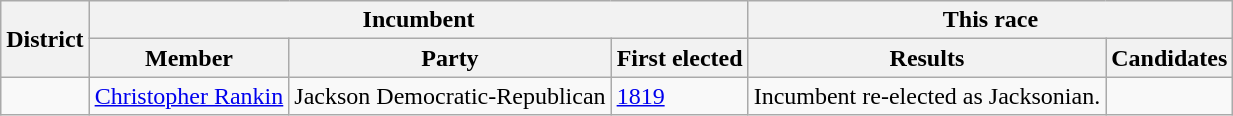<table class=wikitable>
<tr>
<th rowspan=2>District</th>
<th colspan=3>Incumbent</th>
<th colspan=2>This race</th>
</tr>
<tr>
<th>Member</th>
<th>Party</th>
<th>First elected</th>
<th>Results</th>
<th>Candidates</th>
</tr>
<tr>
<td></td>
<td><a href='#'>Christopher Rankin</a></td>
<td>Jackson Democratic-Republican</td>
<td><a href='#'>1819</a></td>
<td>Incumbent re-elected as Jacksonian.</td>
<td nowrap></td>
</tr>
</table>
